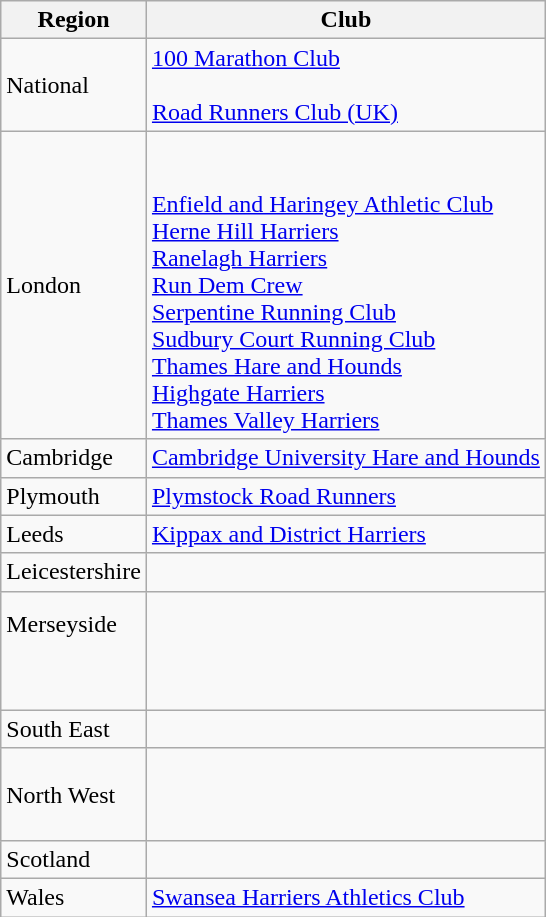<table class="wikitable style=" textalign:center;"}>
<tr>
<th>Region</th>
<th>Club</th>
</tr>
<tr>
<td>National</td>
<td><a href='#'>100 Marathon Club</a><br><br><a href='#'>Road Runners Club (UK)</a></td>
</tr>
<tr>
<td>London</td>
<td><br><br><a href='#'>Enfield and Haringey Athletic Club</a><br>
<a href='#'>Herne Hill Harriers</a><br>
<a href='#'>Ranelagh Harriers</a><br>
<a href='#'>Run Dem Crew</a><br>
<a href='#'>Serpentine Running Club</a><br>
<a href='#'>Sudbury Court Running Club</a><br>
<a href='#'>Thames Hare and Hounds</a><br>
<a href='#'>Highgate Harriers</a><br>
<a href='#'>Thames Valley Harriers</a><br>
</td>
</tr>
<tr>
<td>Cambridge</td>
<td><a href='#'>Cambridge University Hare and Hounds</a></td>
</tr>
<tr>
<td>Plymouth</td>
<td><a href='#'>Plymstock Road Runners</a></td>
</tr>
<tr>
<td>Leeds</td>
<td><a href='#'>Kippax and District Harriers</a></td>
</tr>
<tr>
<td>Leicestershire</td>
<td></td>
</tr>
<tr>
<td>Merseyside<br><br>
<br></td>
<td><br><br><br>
<br>
</td>
</tr>
<tr>
<td>South East</td>
<td></td>
</tr>
<tr>
<td>North West</td>
<td><br><br><br>
</td>
</tr>
<tr>
<td>Scotland</td>
<td></td>
</tr>
<tr>
<td>Wales</td>
<td><a href='#'>Swansea Harriers Athletics Club</a></td>
</tr>
</table>
